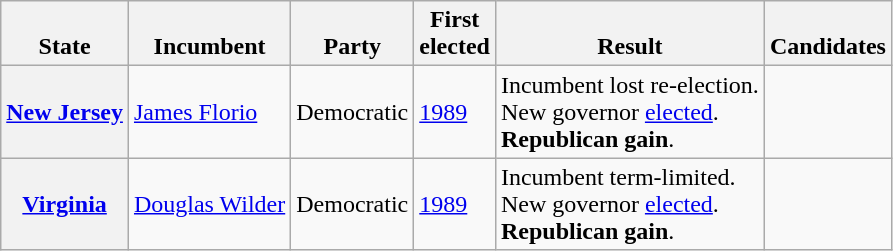<table class="wikitable sortable">
<tr valign=bottom>
<th>State</th>
<th>Incumbent</th>
<th>Party</th>
<th>First<br>elected</th>
<th>Result</th>
<th>Candidates</th>
</tr>
<tr>
<th><a href='#'>New Jersey</a></th>
<td><a href='#'>James Florio</a></td>
<td>Democratic</td>
<td><a href='#'>1989</a></td>
<td>Incumbent lost re-election.<br>New governor <a href='#'>elected</a>.<br><strong>Republican gain</strong>.</td>
<td nowrap></td>
</tr>
<tr>
<th><a href='#'>Virginia</a></th>
<td><a href='#'>Douglas Wilder</a></td>
<td>Democratic</td>
<td><a href='#'>1989</a></td>
<td>Incumbent term-limited.<br>New governor <a href='#'>elected</a>.<br><strong>Republican gain</strong>.</td>
<td nowrap></td>
</tr>
</table>
